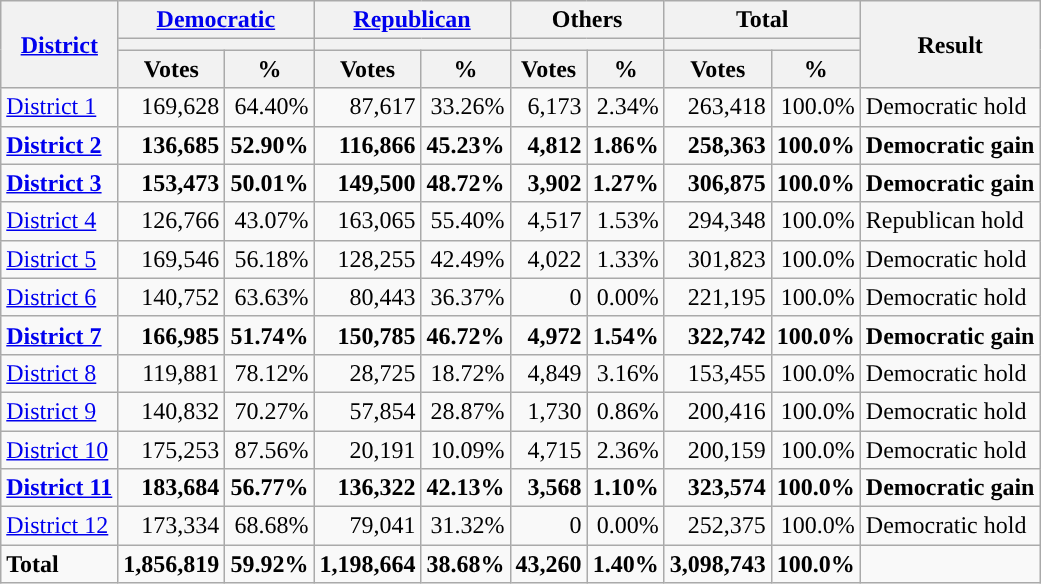<table class="wikitable plainrowheaders sortable" style="font-size:100%; text-align:right;">
<tr>
<th scope=col rowspan=3><a href='#'>District</a></th>
<th scope=col colspan=2><a href='#'>Democratic</a></th>
<th scope=col colspan=2><a href='#'>Republican</a></th>
<th scope=col colspan=2>Others</th>
<th scope=col colspan=2>Total</th>
<th scope=col rowspan=3>Result</th>
</tr>
<tr>
<th scope=col colspan=2 style="background:"></th>
<th scope=col colspan=2 style="background:"></th>
<th scope=col colspan=2></th>
<th scope=col colspan=2></th>
</tr>
<tr>
<th scope=col data-sort-type="number">Votes</th>
<th scope=col data-sort-type="number">%</th>
<th scope=col data-sort-type="number">Votes</th>
<th scope=col data-sort-type="number">%</th>
<th scope=col data-sort-type="number">Votes</th>
<th scope=col data-sort-type="number">%</th>
<th scope=col data-sort-type="number">Votes</th>
<th scope=col data-sort-type="number">%</th>
</tr>
<tr>
<td align=left><a href='#'>District 1</a></td>
<td>169,628</td>
<td>64.40%</td>
<td>87,617</td>
<td>33.26%</td>
<td>6,173</td>
<td>2.34%</td>
<td>263,418</td>
<td>100.0%</td>
<td align=left>Democratic hold</td>
</tr>
<tr>
<td align=left><strong><a href='#'>District 2</a></strong></td>
<td><strong>136,685</strong></td>
<td><strong>52.90%</strong></td>
<td><strong>116,866</strong></td>
<td><strong>45.23%</strong></td>
<td><strong>4,812</strong></td>
<td><strong>1.86%</strong></td>
<td><strong>258,363</strong></td>
<td><strong>100.0%</strong></td>
<td align=left><strong>Democratic gain</strong></td>
</tr>
<tr>
<td align=left><strong><a href='#'>District 3</a></strong></td>
<td><strong>153,473</strong></td>
<td><strong>50.01%</strong></td>
<td><strong>149,500</strong></td>
<td><strong>48.72%</strong></td>
<td><strong>3,902</strong></td>
<td><strong>1.27%</strong></td>
<td><strong>306,875</strong></td>
<td><strong>100.0%</strong></td>
<td align=left><strong>Democratic gain</strong></td>
</tr>
<tr>
<td align=left><a href='#'>District 4</a></td>
<td>126,766</td>
<td>43.07%</td>
<td>163,065</td>
<td>55.40%</td>
<td>4,517</td>
<td>1.53%</td>
<td>294,348</td>
<td>100.0%</td>
<td align=left>Republican hold</td>
</tr>
<tr>
<td align=left><a href='#'>District 5</a></td>
<td>169,546</td>
<td>56.18%</td>
<td>128,255</td>
<td>42.49%</td>
<td>4,022</td>
<td>1.33%</td>
<td>301,823</td>
<td>100.0%</td>
<td align=left>Democratic hold</td>
</tr>
<tr>
<td align=left><a href='#'>District 6</a></td>
<td>140,752</td>
<td>63.63%</td>
<td>80,443</td>
<td>36.37%</td>
<td>0</td>
<td>0.00%</td>
<td>221,195</td>
<td>100.0%</td>
<td align=left>Democratic hold</td>
</tr>
<tr>
<td align=left><strong><a href='#'>District 7</a></strong></td>
<td><strong>166,985</strong></td>
<td><strong>51.74%</strong></td>
<td><strong>150,785</strong></td>
<td><strong>46.72%</strong></td>
<td><strong>4,972</strong></td>
<td><strong>1.54%</strong></td>
<td><strong>322,742</strong></td>
<td><strong>100.0%</strong></td>
<td align=left><strong>Democratic gain</strong></td>
</tr>
<tr>
<td align=left><a href='#'>District 8</a></td>
<td>119,881</td>
<td>78.12%</td>
<td>28,725</td>
<td>18.72%</td>
<td>4,849</td>
<td>3.16%</td>
<td>153,455</td>
<td>100.0%</td>
<td align=left>Democratic hold</td>
</tr>
<tr>
<td align=left><a href='#'>District 9</a></td>
<td>140,832</td>
<td>70.27%</td>
<td>57,854</td>
<td>28.87%</td>
<td>1,730</td>
<td>0.86%</td>
<td>200,416</td>
<td>100.0%</td>
<td align=left>Democratic hold</td>
</tr>
<tr>
<td align=left><a href='#'>District 10</a></td>
<td>175,253</td>
<td>87.56%</td>
<td>20,191</td>
<td>10.09%</td>
<td>4,715</td>
<td>2.36%</td>
<td>200,159</td>
<td>100.0%</td>
<td align=left>Democratic hold</td>
</tr>
<tr>
<td align=left><strong><a href='#'>District 11</a></strong></td>
<td><strong>183,684</strong></td>
<td><strong>56.77%</strong></td>
<td><strong>136,322</strong></td>
<td><strong>42.13%</strong></td>
<td><strong>3,568</strong></td>
<td><strong>1.10%</strong></td>
<td><strong>323,574</strong></td>
<td><strong>100.0%</strong></td>
<td align=left><strong>Democratic gain</strong></td>
</tr>
<tr>
<td align=left><a href='#'>District 12</a></td>
<td>173,334</td>
<td>68.68%</td>
<td>79,041</td>
<td>31.32%</td>
<td>0</td>
<td>0.00%</td>
<td>252,375</td>
<td>100.0%</td>
<td align=left>Democratic hold</td>
</tr>
<tr class="sortbottom" style="font-weight:bold">
<td align=left>Total</td>
<td>1,856,819</td>
<td>59.92%</td>
<td>1,198,664</td>
<td>38.68%</td>
<td>43,260</td>
<td>1.40%</td>
<td>3,098,743</td>
<td>100.0%</td>
<td></td>
</tr>
</table>
